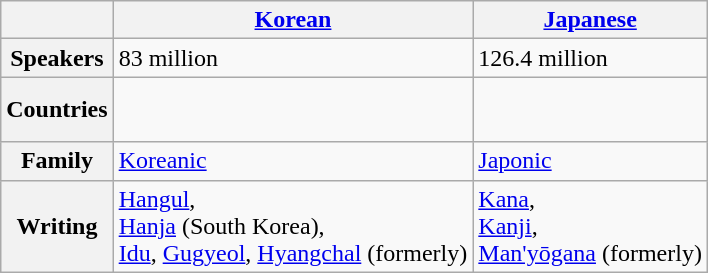<table class="wikitable">
<tr>
<th></th>
<th><a href='#'>Korean</a></th>
<th><a href='#'>Japanese</a></th>
</tr>
<tr>
<th>Speakers</th>
<td>83 million</td>
<td>126.4 million</td>
</tr>
<tr>
<th>Countries</th>
<td><br><br></td>
<td><br></td>
</tr>
<tr>
<th>Family</th>
<td><a href='#'>Koreanic</a></td>
<td><a href='#'>Japonic</a></td>
</tr>
<tr>
<th>Writing</th>
<td><a href='#'>Hangul</a>,<br><a href='#'>Hanja</a> (South Korea), <br><a href='#'>Idu</a>, <a href='#'>Gugyeol</a>, <a href='#'>Hyangchal</a> (formerly)</td>
<td><a href='#'>Kana</a>,<br><a href='#'>Kanji</a>, <br><a href='#'>Man'yōgana</a> (formerly)</td>
</tr>
</table>
